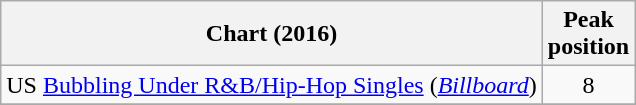<table class="wikitable plainrowheaders sortable" style="text-align:center;">
<tr>
<th scope="col">Chart (2016)</th>
<th scope="col">Peak<br>position</th>
</tr>
<tr>
<td scope="row">US <a href='#'>Bubbling Under R&B/Hip-Hop Singles</a> (<em><a href='#'>Billboard</a></em>)</td>
<td style="text-align:center;">8</td>
</tr>
<tr>
</tr>
</table>
